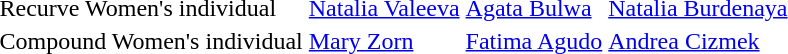<table>
<tr>
<td>Recurve Women's individual<br></td>
<td> <a href='#'>Natalia Valeeva</a></td>
<td> <a href='#'>Agata Bulwa</a></td>
<td> <a href='#'>Natalia Burdenaya</a></td>
</tr>
<tr>
<td>Compound Women's individual<br></td>
<td> <a href='#'>Mary Zorn</a></td>
<td> <a href='#'>Fatima Agudo</a></td>
<td> <a href='#'>Andrea Cizmek</a></td>
</tr>
</table>
